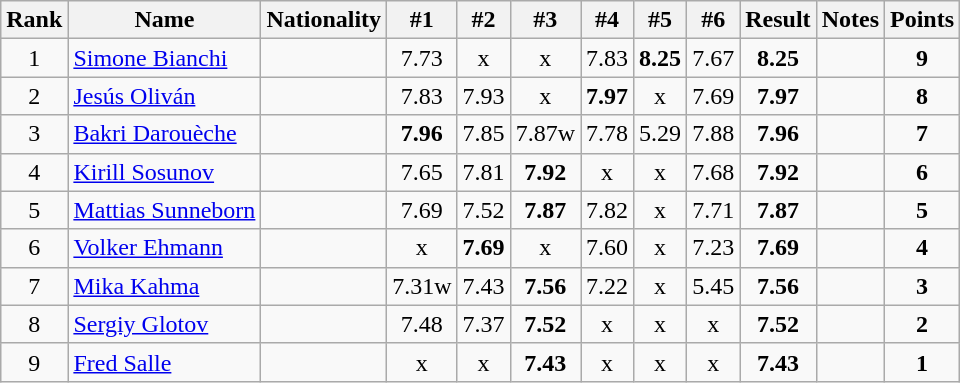<table class="wikitable sortable" style="text-align:center">
<tr>
<th>Rank</th>
<th>Name</th>
<th>Nationality</th>
<th>#1</th>
<th>#2</th>
<th>#3</th>
<th>#4</th>
<th>#5</th>
<th>#6</th>
<th>Result</th>
<th>Notes</th>
<th>Points</th>
</tr>
<tr>
<td>1</td>
<td align=left><a href='#'>Simone Bianchi</a></td>
<td align=left></td>
<td>7.73</td>
<td>x</td>
<td>x</td>
<td>7.83</td>
<td><strong>8.25</strong></td>
<td>7.67</td>
<td><strong>8.25</strong></td>
<td></td>
<td><strong>9</strong></td>
</tr>
<tr>
<td>2</td>
<td align=left><a href='#'>Jesús Oliván</a></td>
<td align=left></td>
<td>7.83</td>
<td>7.93</td>
<td>x</td>
<td><strong>7.97</strong></td>
<td>x</td>
<td>7.69</td>
<td><strong>7.97</strong></td>
<td></td>
<td><strong>8</strong></td>
</tr>
<tr>
<td>3</td>
<td align=left><a href='#'>Bakri Darouèche</a></td>
<td align=left></td>
<td><strong>7.96</strong></td>
<td>7.85</td>
<td>7.87w</td>
<td>7.78</td>
<td>5.29</td>
<td>7.88</td>
<td><strong>7.96</strong></td>
<td></td>
<td><strong>7</strong></td>
</tr>
<tr>
<td>4</td>
<td align=left><a href='#'>Kirill Sosunov</a></td>
<td align=left></td>
<td>7.65</td>
<td>7.81</td>
<td><strong>7.92</strong></td>
<td>x</td>
<td>x</td>
<td>7.68</td>
<td><strong>7.92</strong></td>
<td></td>
<td><strong>6</strong></td>
</tr>
<tr>
<td>5</td>
<td align=left><a href='#'>Mattias Sunneborn</a></td>
<td align=left></td>
<td>7.69</td>
<td>7.52</td>
<td><strong>7.87</strong></td>
<td>7.82</td>
<td>x</td>
<td>7.71</td>
<td><strong>7.87</strong></td>
<td></td>
<td><strong>5</strong></td>
</tr>
<tr>
<td>6</td>
<td align=left><a href='#'>Volker Ehmann</a></td>
<td align=left></td>
<td>x</td>
<td><strong>7.69</strong></td>
<td>x</td>
<td>7.60</td>
<td>x</td>
<td>7.23</td>
<td><strong>7.69</strong></td>
<td></td>
<td><strong>4</strong></td>
</tr>
<tr>
<td>7</td>
<td align=left><a href='#'>Mika Kahma</a></td>
<td align=left></td>
<td>7.31w</td>
<td>7.43</td>
<td><strong>7.56</strong></td>
<td>7.22</td>
<td>x</td>
<td>5.45</td>
<td><strong>7.56</strong></td>
<td></td>
<td><strong>3</strong></td>
</tr>
<tr>
<td>8</td>
<td align=left><a href='#'>Sergiy Glotov</a></td>
<td align=left></td>
<td>7.48</td>
<td>7.37</td>
<td><strong>7.52</strong></td>
<td>x</td>
<td>x</td>
<td>x</td>
<td><strong>7.52</strong></td>
<td></td>
<td><strong>2</strong></td>
</tr>
<tr>
<td>9</td>
<td align=left><a href='#'>Fred Salle</a></td>
<td align=left></td>
<td>x</td>
<td>x</td>
<td><strong>7.43</strong></td>
<td>x</td>
<td>x</td>
<td>x</td>
<td><strong>7.43</strong></td>
<td></td>
<td><strong>1</strong></td>
</tr>
</table>
